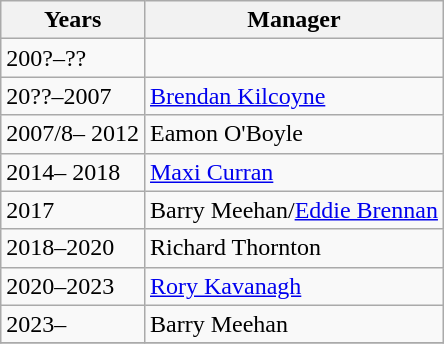<table class="wikitable">
<tr>
<th>Years</th>
<th>Manager</th>
</tr>
<tr>
<td>200?–??</td>
<td></td>
</tr>
<tr>
<td> 20??–2007</td>
<td><a href='#'>Brendan Kilcoyne</a></td>
</tr>
<tr>
<td>2007/8– 2012</td>
<td>Eamon O'Boyle</td>
</tr>
<tr>
<td> 2014– 2018</td>
<td><a href='#'>Maxi Curran</a></td>
</tr>
<tr>
<td> 2017</td>
<td>Barry Meehan/<a href='#'>Eddie Brennan</a></td>
</tr>
<tr>
<td>2018–2020</td>
<td>Richard Thornton</td>
</tr>
<tr>
<td>2020–2023</td>
<td><a href='#'>Rory Kavanagh</a></td>
</tr>
<tr>
<td>2023–</td>
<td>Barry Meehan</td>
</tr>
<tr>
</tr>
</table>
